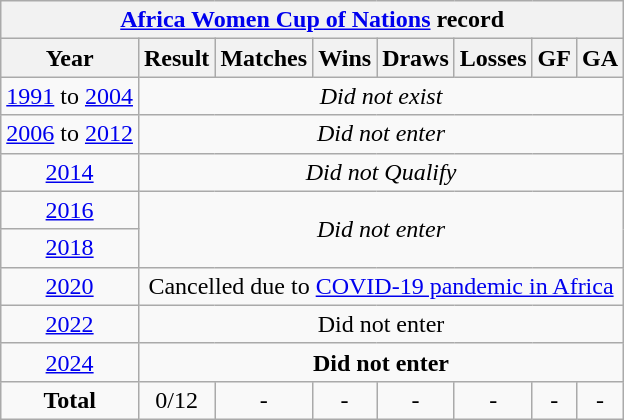<table class="wikitable" style="text-align: center;">
<tr>
<th colspan=8><a href='#'>Africa Women Cup of Nations</a> record</th>
</tr>
<tr>
<th>Year</th>
<th>Result</th>
<th>Matches</th>
<th>Wins</th>
<th>Draws</th>
<th>Losses</th>
<th>GF</th>
<th>GA</th>
</tr>
<tr>
<td><a href='#'>1991</a> to  <a href='#'>2004</a></td>
<td colspan=8><em>Did not exist</em></td>
</tr>
<tr>
<td> <a href='#'>2006</a> to  <a href='#'>2012</a></td>
<td colspan=8><em>Did not enter</em></td>
</tr>
<tr>
<td> <a href='#'>2014</a></td>
<td colspan=8><em>Did not Qualify</em></td>
</tr>
<tr>
<td> <a href='#'>2016</a></td>
<td colspan=8 rowspan=2><em>Did not enter</em></td>
</tr>
<tr>
<td> <a href='#'>2018</a></td>
</tr>
<tr>
<td> <a href='#'>2020</a></td>
<td colspan=8>Cancelled due to <a href='#'>COVID-19 pandemic in Africa</a></td>
</tr>
<tr>
<td> <a href='#'>2022</a></td>
<td colspan=8>Did not enter</td>
</tr>
<tr>
<td> <a href='#'>2024</a></td>
<td colspan=8><strong> Did not enter </strong></td>
</tr>
<tr>
<td><strong>Total</strong></td>
<td>0/12</td>
<td>-</td>
<td>-</td>
<td>-</td>
<td>-</td>
<td>-</td>
<td>-</td>
</tr>
</table>
